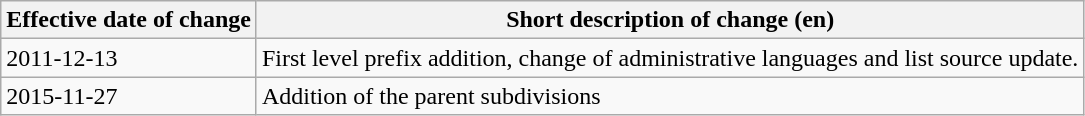<table class="wikitable">
<tr>
<th>Effective date of change</th>
<th>Short description of change (en)</th>
</tr>
<tr>
<td>2011-12-13</td>
<td>First level prefix addition, change of administrative languages and list source update.</td>
</tr>
<tr>
<td>2015-11-27</td>
<td>Addition of the parent subdivisions</td>
</tr>
</table>
